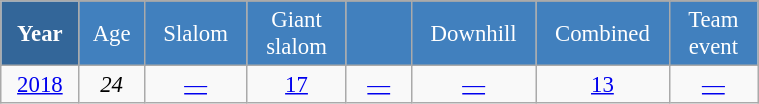<table class="wikitable"  style="font-size:95%; text-align:center; border:gray solid 1px; width:40%;">
<tr style="background:#369; color:white;">
<td rowspan="2" style="width:4%;"><strong>Year</strong></td>
</tr>
<tr style="background:#4180be; color:white;">
<td style="width:3%;">Age</td>
<td style="width:5%;">Slalom</td>
<td style="width:5%;">Giant<br>slalom</td>
<td style="width:5%;"></td>
<td style="width:5%;">Downhill</td>
<td style="width:5%;">Combined</td>
<td style="width:5%">Team event</td>
</tr>
<tr>
<td><a href='#'>2018</a></td>
<td><em>24</em></td>
<td><a href='#'>—</a></td>
<td><a href='#'>17</a></td>
<td><a href='#'>—</a></td>
<td><a href='#'>—</a></td>
<td><a href='#'>13</a></td>
<td><a href='#'>—</a></td>
</tr>
</table>
